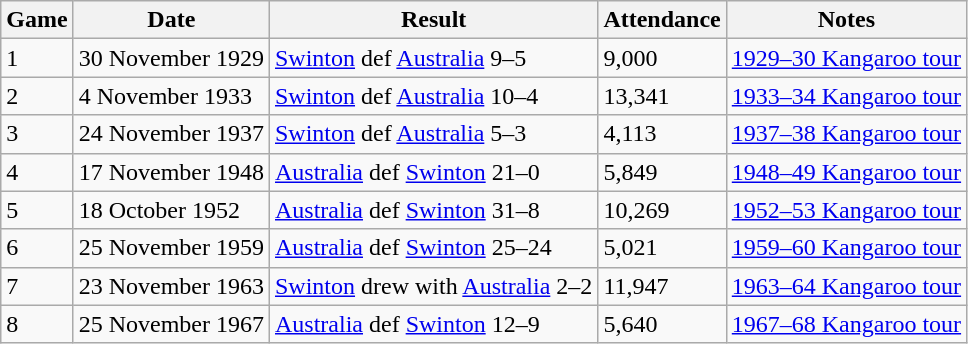<table class="wikitable">
<tr>
<th>Game</th>
<th>Date</th>
<th>Result</th>
<th>Attendance</th>
<th>Notes</th>
</tr>
<tr>
<td>1</td>
<td>30 November 1929</td>
<td> <a href='#'>Swinton</a> def  <a href='#'>Australia</a> 9–5</td>
<td>9,000</td>
<td><a href='#'>1929–30 Kangaroo tour</a></td>
</tr>
<tr>
<td>2</td>
<td>4 November 1933</td>
<td> <a href='#'>Swinton</a> def  <a href='#'>Australia</a> 10–4</td>
<td>13,341</td>
<td><a href='#'>1933–34 Kangaroo tour</a></td>
</tr>
<tr>
<td>3</td>
<td>24 November 1937</td>
<td> <a href='#'>Swinton</a> def  <a href='#'>Australia</a> 5–3</td>
<td>4,113</td>
<td><a href='#'>1937–38 Kangaroo tour</a></td>
</tr>
<tr>
<td>4</td>
<td>17 November 1948</td>
<td> <a href='#'>Australia</a> def  <a href='#'>Swinton</a> 21–0</td>
<td>5,849</td>
<td><a href='#'>1948–49 Kangaroo tour</a></td>
</tr>
<tr>
<td>5</td>
<td>18 October 1952</td>
<td> <a href='#'>Australia</a> def  <a href='#'>Swinton</a> 31–8</td>
<td>10,269</td>
<td><a href='#'>1952–53 Kangaroo tour</a></td>
</tr>
<tr>
<td>6</td>
<td>25 November 1959</td>
<td> <a href='#'>Australia</a> def  <a href='#'>Swinton</a> 25–24</td>
<td>5,021</td>
<td><a href='#'>1959–60 Kangaroo tour</a></td>
</tr>
<tr>
<td>7</td>
<td>23 November 1963</td>
<td> <a href='#'>Swinton</a> drew with  <a href='#'>Australia</a> 2–2</td>
<td>11,947</td>
<td><a href='#'>1963–64 Kangaroo tour</a></td>
</tr>
<tr>
<td>8</td>
<td>25 November 1967</td>
<td> <a href='#'>Australia</a> def  <a href='#'>Swinton</a> 12–9</td>
<td>5,640</td>
<td><a href='#'>1967–68 Kangaroo tour</a></td>
</tr>
</table>
